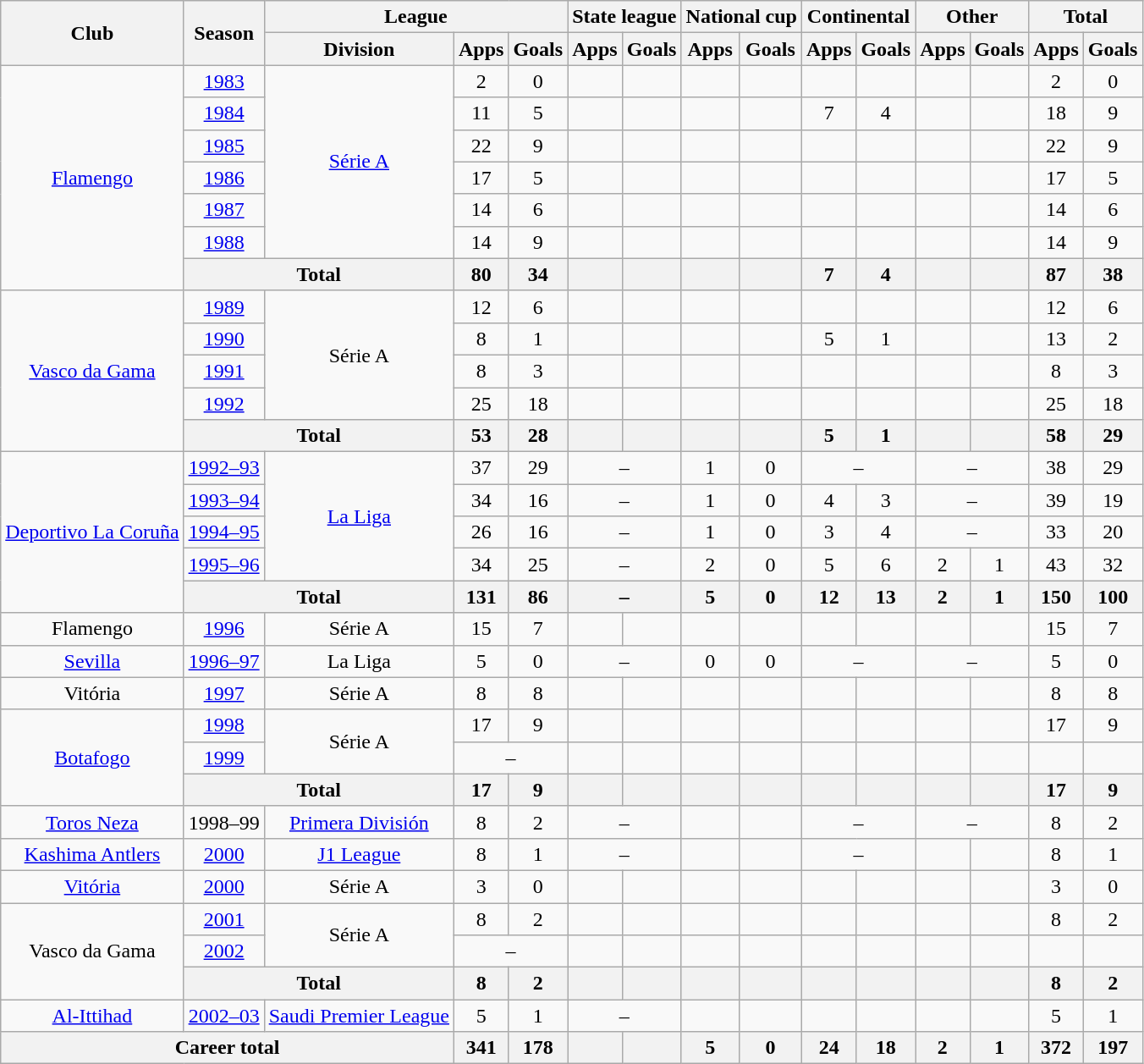<table class="wikitable" style="text-align:center">
<tr>
<th rowspan="2">Club</th>
<th rowspan="2">Season</th>
<th colspan="3">League</th>
<th colspan="2">State league</th>
<th colspan="2">National cup</th>
<th colspan="2">Continental</th>
<th colspan="2">Other</th>
<th colspan="2">Total</th>
</tr>
<tr>
<th>Division</th>
<th>Apps</th>
<th>Goals</th>
<th>Apps</th>
<th>Goals</th>
<th>Apps</th>
<th>Goals</th>
<th>Apps</th>
<th>Goals</th>
<th>Apps</th>
<th>Goals</th>
<th>Apps</th>
<th>Goals</th>
</tr>
<tr>
<td rowspan="7"><a href='#'>Flamengo</a></td>
<td><a href='#'>1983</a></td>
<td rowspan="6"><a href='#'>Série A</a></td>
<td>2</td>
<td>0</td>
<td></td>
<td></td>
<td></td>
<td></td>
<td></td>
<td></td>
<td></td>
<td></td>
<td>2</td>
<td>0</td>
</tr>
<tr>
<td><a href='#'>1984</a></td>
<td>11</td>
<td>5</td>
<td></td>
<td></td>
<td></td>
<td></td>
<td>7</td>
<td>4</td>
<td></td>
<td></td>
<td>18</td>
<td>9</td>
</tr>
<tr>
<td><a href='#'>1985</a></td>
<td>22</td>
<td>9</td>
<td></td>
<td></td>
<td></td>
<td></td>
<td></td>
<td></td>
<td></td>
<td></td>
<td>22</td>
<td>9</td>
</tr>
<tr>
<td><a href='#'>1986</a></td>
<td>17</td>
<td>5</td>
<td></td>
<td></td>
<td></td>
<td></td>
<td></td>
<td></td>
<td></td>
<td></td>
<td>17</td>
<td>5</td>
</tr>
<tr>
<td><a href='#'>1987</a></td>
<td>14</td>
<td>6</td>
<td></td>
<td></td>
<td></td>
<td></td>
<td></td>
<td></td>
<td></td>
<td></td>
<td>14</td>
<td>6</td>
</tr>
<tr>
<td><a href='#'>1988</a></td>
<td>14</td>
<td>9</td>
<td></td>
<td></td>
<td></td>
<td></td>
<td></td>
<td></td>
<td></td>
<td></td>
<td>14</td>
<td>9</td>
</tr>
<tr>
<th colspan="2">Total</th>
<th>80</th>
<th>34</th>
<th></th>
<th></th>
<th></th>
<th></th>
<th>7</th>
<th>4</th>
<th></th>
<th></th>
<th>87</th>
<th>38</th>
</tr>
<tr>
<td rowspan="5"><a href='#'>Vasco da Gama</a></td>
<td><a href='#'>1989</a></td>
<td rowspan="4">Série A</td>
<td>12</td>
<td>6</td>
<td></td>
<td></td>
<td></td>
<td></td>
<td></td>
<td></td>
<td></td>
<td></td>
<td>12</td>
<td>6</td>
</tr>
<tr>
<td><a href='#'>1990</a></td>
<td>8</td>
<td>1</td>
<td></td>
<td></td>
<td></td>
<td></td>
<td>5</td>
<td>1</td>
<td></td>
<td></td>
<td>13</td>
<td>2</td>
</tr>
<tr>
<td><a href='#'>1991</a></td>
<td>8</td>
<td>3</td>
<td></td>
<td></td>
<td></td>
<td></td>
<td></td>
<td></td>
<td></td>
<td></td>
<td>8</td>
<td>3</td>
</tr>
<tr>
<td><a href='#'>1992</a></td>
<td>25</td>
<td>18</td>
<td></td>
<td></td>
<td></td>
<td></td>
<td></td>
<td></td>
<td></td>
<td></td>
<td>25</td>
<td>18</td>
</tr>
<tr>
<th colspan="2">Total</th>
<th>53</th>
<th>28</th>
<th></th>
<th></th>
<th></th>
<th></th>
<th>5</th>
<th>1</th>
<th></th>
<th></th>
<th>58</th>
<th>29</th>
</tr>
<tr>
<td rowspan="5"><a href='#'>Deportivo La Coruña</a></td>
<td><a href='#'>1992–93</a></td>
<td rowspan="4"><a href='#'>La Liga</a></td>
<td>37</td>
<td>29</td>
<td colspan="2">–</td>
<td>1</td>
<td>0</td>
<td colspan="2">–</td>
<td colspan="2">–</td>
<td>38</td>
<td>29</td>
</tr>
<tr>
<td><a href='#'>1993–94</a></td>
<td>34</td>
<td>16</td>
<td colspan="2">–</td>
<td>1</td>
<td>0</td>
<td>4</td>
<td>3</td>
<td colspan="2">–</td>
<td>39</td>
<td>19</td>
</tr>
<tr>
<td><a href='#'>1994–95</a></td>
<td>26</td>
<td>16</td>
<td colspan="2">–</td>
<td>1</td>
<td>0</td>
<td>3</td>
<td>4</td>
<td colspan="2">–</td>
<td>33</td>
<td>20</td>
</tr>
<tr>
<td><a href='#'>1995–96</a></td>
<td>34</td>
<td>25</td>
<td colspan="2">–</td>
<td>2</td>
<td>0</td>
<td>5</td>
<td>6</td>
<td>2</td>
<td>1</td>
<td>43</td>
<td>32</td>
</tr>
<tr>
<th colspan="2">Total</th>
<th>131</th>
<th>86</th>
<th colspan="2">–</th>
<th>5</th>
<th>0</th>
<th>12</th>
<th>13</th>
<th>2</th>
<th>1</th>
<th>150</th>
<th>100</th>
</tr>
<tr>
<td>Flamengo</td>
<td><a href='#'>1996</a></td>
<td>Série A</td>
<td>15</td>
<td>7</td>
<td></td>
<td></td>
<td></td>
<td></td>
<td></td>
<td></td>
<td></td>
<td></td>
<td>15</td>
<td>7</td>
</tr>
<tr>
<td><a href='#'>Sevilla</a></td>
<td><a href='#'>1996–97</a></td>
<td>La Liga</td>
<td>5</td>
<td>0</td>
<td colspan="2">–</td>
<td>0</td>
<td>0</td>
<td colspan="2">–</td>
<td colspan="2">–</td>
<td>5</td>
<td>0</td>
</tr>
<tr>
<td>Vitória</td>
<td><a href='#'>1997</a></td>
<td>Série A</td>
<td>8</td>
<td>8</td>
<td></td>
<td></td>
<td></td>
<td></td>
<td></td>
<td></td>
<td></td>
<td></td>
<td>8</td>
<td>8</td>
</tr>
<tr>
<td rowspan="3"><a href='#'>Botafogo</a></td>
<td><a href='#'>1998</a></td>
<td rowspan="2">Série A</td>
<td>17</td>
<td>9</td>
<td></td>
<td></td>
<td></td>
<td></td>
<td></td>
<td></td>
<td></td>
<td></td>
<td>17</td>
<td>9</td>
</tr>
<tr>
<td><a href='#'>1999</a></td>
<td colspan="2">–</td>
<td></td>
<td></td>
<td></td>
<td></td>
<td></td>
<td></td>
<td></td>
<td></td>
<td></td>
<td></td>
</tr>
<tr>
<th colspan="2">Total</th>
<th>17</th>
<th>9</th>
<th></th>
<th></th>
<th></th>
<th></th>
<th></th>
<th></th>
<th></th>
<th></th>
<th>17</th>
<th>9</th>
</tr>
<tr>
<td><a href='#'>Toros Neza</a></td>
<td>1998–99</td>
<td><a href='#'>Primera División</a></td>
<td>8</td>
<td>2</td>
<td colspan="2">–</td>
<td></td>
<td></td>
<td colspan="2">–</td>
<td colspan="2">–</td>
<td>8</td>
<td>2</td>
</tr>
<tr>
<td><a href='#'>Kashima Antlers</a></td>
<td><a href='#'>2000</a></td>
<td><a href='#'>J1 League</a></td>
<td>8</td>
<td>1</td>
<td colspan="2">–</td>
<td></td>
<td></td>
<td colspan="2">–</td>
<td></td>
<td></td>
<td>8</td>
<td>1</td>
</tr>
<tr>
<td><a href='#'>Vitória</a></td>
<td><a href='#'>2000</a></td>
<td>Série A</td>
<td>3</td>
<td>0</td>
<td></td>
<td></td>
<td></td>
<td></td>
<td></td>
<td></td>
<td></td>
<td></td>
<td>3</td>
<td>0</td>
</tr>
<tr>
<td rowspan="3">Vasco da Gama</td>
<td><a href='#'>2001</a></td>
<td rowspan="2">Série A</td>
<td>8</td>
<td>2</td>
<td></td>
<td></td>
<td></td>
<td></td>
<td></td>
<td></td>
<td></td>
<td></td>
<td>8</td>
<td>2</td>
</tr>
<tr>
<td><a href='#'>2002</a></td>
<td colspan="2">–</td>
<td></td>
<td></td>
<td></td>
<td></td>
<td></td>
<td></td>
<td></td>
<td></td>
<td></td>
<td></td>
</tr>
<tr>
<th colspan="2">Total</th>
<th>8</th>
<th>2</th>
<th></th>
<th></th>
<th></th>
<th></th>
<th></th>
<th></th>
<th></th>
<th></th>
<th>8</th>
<th>2</th>
</tr>
<tr>
<td><a href='#'>Al-Ittihad</a></td>
<td><a href='#'>2002–03</a></td>
<td><a href='#'>Saudi Premier League</a></td>
<td>5</td>
<td>1</td>
<td colspan="2">–</td>
<td></td>
<td></td>
<td></td>
<td></td>
<td></td>
<td></td>
<td>5</td>
<td>1</td>
</tr>
<tr>
<th colspan="3">Career total</th>
<th>341</th>
<th>178</th>
<th></th>
<th></th>
<th>5</th>
<th>0</th>
<th>24</th>
<th>18</th>
<th>2</th>
<th>1</th>
<th>372</th>
<th>197</th>
</tr>
</table>
